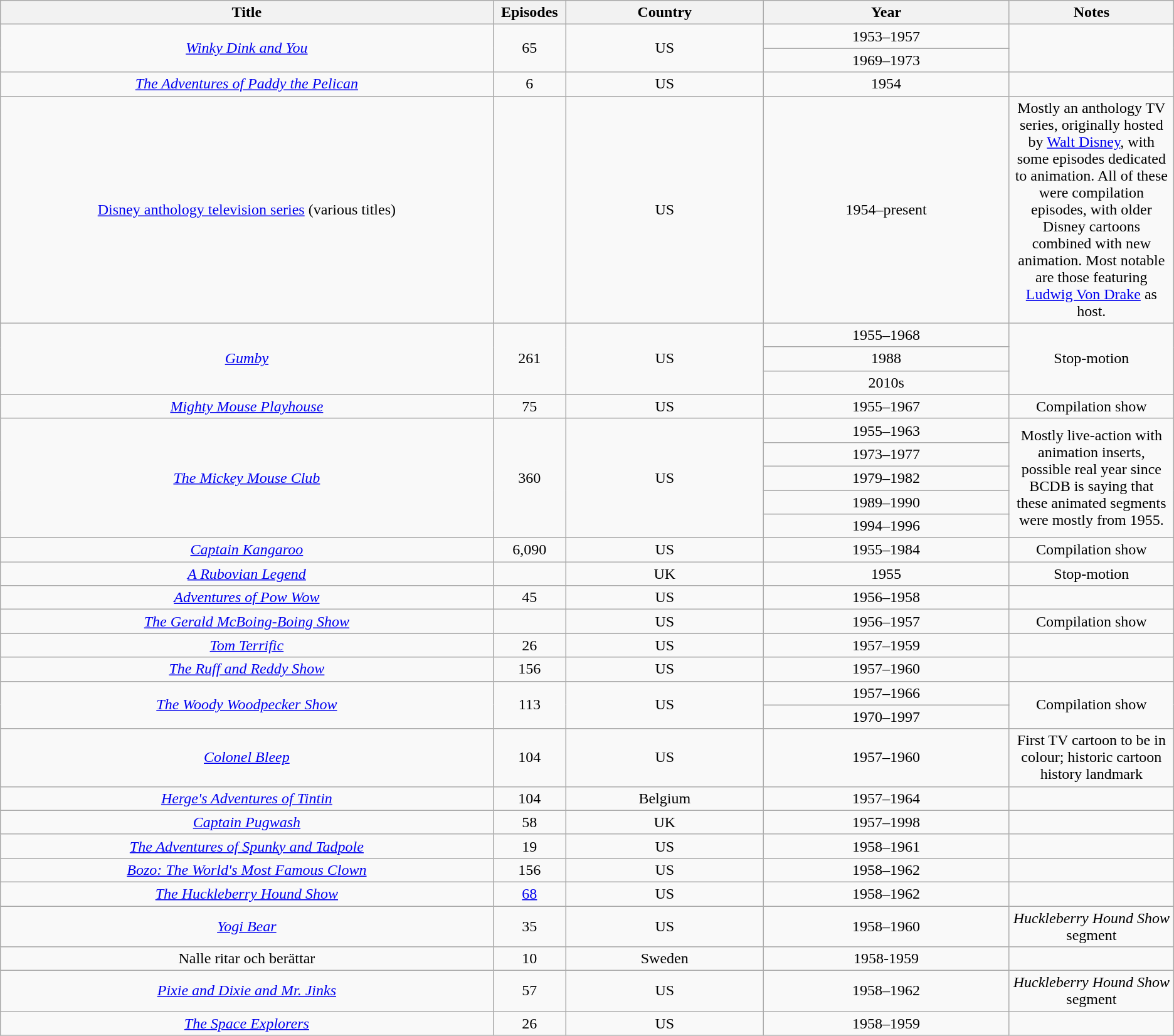<table class="wikitable sortable" style="text-align:center;">
<tr>
<th width=30%>Title</th>
<th width=2%>Episodes</th>
<th width=12%>Country</th>
<th width=15%>Year</th>
<th width=10%>Notes</th>
</tr>
<tr>
<td rowspan="2"><em><a href='#'>Winky Dink and You</a></em></td>
<td rowspan="2">65</td>
<td rowspan="2">US</td>
<td>1953–1957</td>
<td rowspan="2"></td>
</tr>
<tr>
<td>1969–1973</td>
</tr>
<tr>
<td><em><a href='#'>The Adventures of Paddy the Pelican</a></em></td>
<td>6</td>
<td>US</td>
<td>1954</td>
<td></td>
</tr>
<tr>
<td><a href='#'>Disney anthology television series</a> (various titles)</td>
<td></td>
<td>US</td>
<td>1954–present</td>
<td>Mostly an anthology TV series, originally hosted by <a href='#'>Walt Disney</a>, with some episodes dedicated to animation. All of these were compilation episodes, with older Disney cartoons combined with new animation. Most notable are those featuring <a href='#'>Ludwig Von Drake</a> as host.</td>
</tr>
<tr>
<td rowspan="3"><em><a href='#'>Gumby</a></em></td>
<td rowspan="3">261</td>
<td rowspan="3">US</td>
<td>1955–1968</td>
<td rowspan="3">Stop-motion</td>
</tr>
<tr>
<td>1988</td>
</tr>
<tr>
<td>2010s</td>
</tr>
<tr>
<td><em><a href='#'>Mighty Mouse Playhouse</a></em></td>
<td>75</td>
<td>US</td>
<td>1955–1967</td>
<td>Compilation show</td>
</tr>
<tr>
<td rowspan="5"><em><a href='#'>The Mickey Mouse Club</a></em></td>
<td rowspan="5">360</td>
<td rowspan="5">US</td>
<td>1955–1963</td>
<td rowspan="5">Mostly live-action with animation inserts, possible real year since BCDB is saying that these animated segments were mostly from 1955.</td>
</tr>
<tr>
<td>1973–1977</td>
</tr>
<tr>
<td>1979–1982</td>
</tr>
<tr>
<td>1989–1990</td>
</tr>
<tr>
<td>1994–1996</td>
</tr>
<tr>
<td><em><a href='#'>Captain Kangaroo</a></em></td>
<td>6,090</td>
<td>US</td>
<td>1955–1984</td>
<td>Compilation show</td>
</tr>
<tr>
<td><em><a href='#'>A Rubovian Legend</a></em></td>
<td></td>
<td>UK</td>
<td>1955</td>
<td>Stop-motion</td>
</tr>
<tr>
<td><em><a href='#'>Adventures of Pow Wow</a></em></td>
<td>45</td>
<td>US</td>
<td>1956–1958</td>
<td></td>
</tr>
<tr>
<td><em><a href='#'>The Gerald McBoing-Boing Show</a></em></td>
<td></td>
<td>US</td>
<td>1956–1957</td>
<td>Compilation show</td>
</tr>
<tr>
<td><em><a href='#'>Tom Terrific</a></em></td>
<td>26</td>
<td>US</td>
<td>1957–1959</td>
<td></td>
</tr>
<tr>
<td><em><a href='#'>The Ruff and Reddy Show</a></em></td>
<td>156</td>
<td>US</td>
<td>1957–1960</td>
<td></td>
</tr>
<tr>
<td rowspan="2"><em><a href='#'>The Woody Woodpecker Show</a></em></td>
<td rowspan="2">113</td>
<td rowspan="2">US</td>
<td>1957–1966</td>
<td rowspan="2">Compilation show</td>
</tr>
<tr>
<td>1970–1997</td>
</tr>
<tr>
<td><em><a href='#'>Colonel Bleep</a></em></td>
<td>104</td>
<td>US</td>
<td>1957–1960</td>
<td>First TV cartoon to be in colour; historic cartoon history landmark</td>
</tr>
<tr>
<td><em><a href='#'>Herge's Adventures of Tintin</a></em></td>
<td>104</td>
<td>Belgium</td>
<td>1957–1964</td>
<td></td>
</tr>
<tr>
<td><em><a href='#'>Captain Pugwash</a></em></td>
<td>58</td>
<td>UK</td>
<td>1957–1998</td>
<td></td>
</tr>
<tr>
<td><em><a href='#'>The Adventures of Spunky and Tadpole</a></em></td>
<td>19</td>
<td>US</td>
<td>1958–1961</td>
<td></td>
</tr>
<tr>
<td><em><a href='#'>Bozo: The World's Most Famous Clown</a></em></td>
<td>156</td>
<td>US</td>
<td>1958–1962</td>
<td></td>
</tr>
<tr>
<td><em><a href='#'>The Huckleberry Hound Show</a></em></td>
<td><a href='#'>68</a></td>
<td>US</td>
<td>1958–1962</td>
<td></td>
</tr>
<tr>
<td><em><a href='#'>Yogi Bear</a></em></td>
<td>35</td>
<td>US</td>
<td>1958–1960</td>
<td><em>Huckleberry Hound Show</em> segment</td>
</tr>
<tr>
<td>Nalle ritar och berättar</td>
<td>10</td>
<td>Sweden</td>
<td>1958-1959</td>
<td></td>
</tr>
<tr>
<td><em><a href='#'>Pixie and Dixie and Mr. Jinks</a></em></td>
<td>57</td>
<td>US</td>
<td>1958–1962</td>
<td><em>Huckleberry Hound Show</em> segment</td>
</tr>
<tr>
<td><em><a href='#'>The Space Explorers</a></em></td>
<td>26</td>
<td>US</td>
<td>1958–1959</td>
<td></td>
</tr>
</table>
